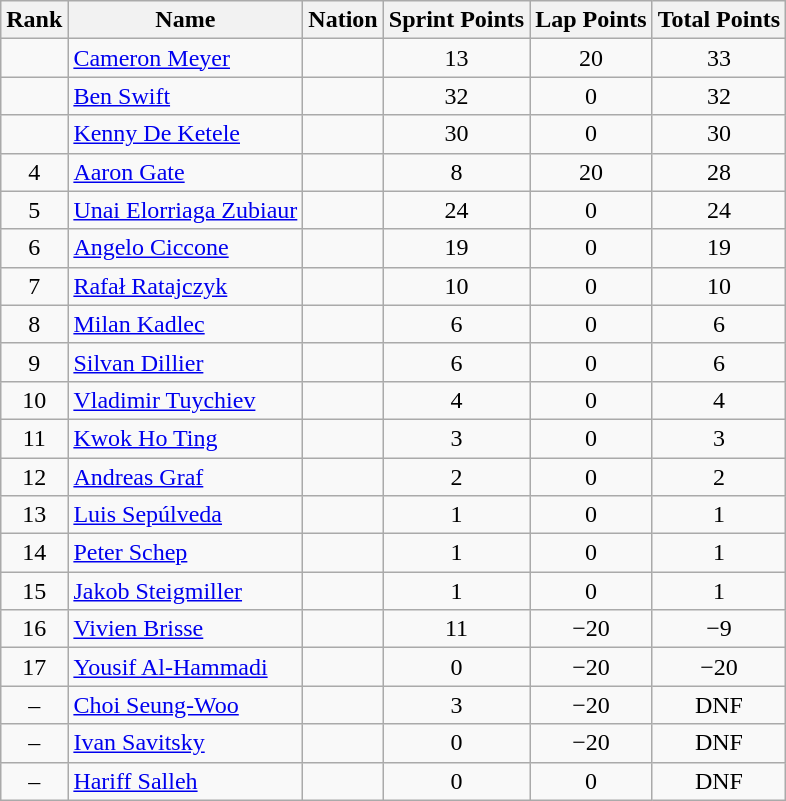<table class="wikitable sortable" style="text-align:center">
<tr>
<th>Rank</th>
<th>Name</th>
<th>Nation</th>
<th>Sprint Points</th>
<th>Lap Points</th>
<th>Total Points</th>
</tr>
<tr>
<td></td>
<td align=left><a href='#'>Cameron Meyer</a></td>
<td align=left></td>
<td>13</td>
<td>20</td>
<td>33</td>
</tr>
<tr>
<td></td>
<td align=left><a href='#'>Ben Swift</a></td>
<td align=left></td>
<td>32</td>
<td>0</td>
<td>32</td>
</tr>
<tr>
<td></td>
<td align=left><a href='#'>Kenny De Ketele</a></td>
<td align=left></td>
<td>30</td>
<td>0</td>
<td>30</td>
</tr>
<tr>
<td>4</td>
<td align=left><a href='#'>Aaron Gate</a></td>
<td align=left></td>
<td>8</td>
<td>20</td>
<td>28</td>
</tr>
<tr>
<td>5</td>
<td align=left><a href='#'>Unai Elorriaga Zubiaur</a></td>
<td align=left></td>
<td>24</td>
<td>0</td>
<td>24</td>
</tr>
<tr>
<td>6</td>
<td align=left><a href='#'>Angelo Ciccone</a></td>
<td align=left></td>
<td>19</td>
<td>0</td>
<td>19</td>
</tr>
<tr>
<td>7</td>
<td align=left><a href='#'>Rafał Ratajczyk</a></td>
<td align=left></td>
<td>10</td>
<td>0</td>
<td>10</td>
</tr>
<tr>
<td>8</td>
<td align=left><a href='#'>Milan Kadlec</a></td>
<td align=left></td>
<td>6</td>
<td>0</td>
<td>6</td>
</tr>
<tr>
<td>9</td>
<td align=left><a href='#'>Silvan Dillier</a></td>
<td align=left></td>
<td>6</td>
<td>0</td>
<td>6</td>
</tr>
<tr>
<td>10</td>
<td align=left><a href='#'>Vladimir Tuychiev</a></td>
<td align=left></td>
<td>4</td>
<td>0</td>
<td>4</td>
</tr>
<tr>
<td>11</td>
<td align=left><a href='#'>Kwok Ho Ting</a></td>
<td align=left></td>
<td>3</td>
<td>0</td>
<td>3</td>
</tr>
<tr>
<td>12</td>
<td align=left><a href='#'>Andreas Graf</a></td>
<td align=left></td>
<td>2</td>
<td>0</td>
<td>2</td>
</tr>
<tr>
<td>13</td>
<td align=left><a href='#'>Luis Sepúlveda</a></td>
<td align=left></td>
<td>1</td>
<td>0</td>
<td>1</td>
</tr>
<tr>
<td>14</td>
<td align=left><a href='#'>Peter Schep</a></td>
<td align=left></td>
<td>1</td>
<td>0</td>
<td>1</td>
</tr>
<tr>
<td>15</td>
<td align=left><a href='#'>Jakob Steigmiller</a></td>
<td align=left></td>
<td>1</td>
<td>0</td>
<td>1</td>
</tr>
<tr>
<td>16</td>
<td align=left><a href='#'>Vivien Brisse</a></td>
<td align=left></td>
<td>11</td>
<td>−20</td>
<td>−9</td>
</tr>
<tr>
<td>17</td>
<td align=left><a href='#'>Yousif Al-Hammadi</a></td>
<td align=left></td>
<td>0</td>
<td>−20</td>
<td>−20</td>
</tr>
<tr>
<td>–</td>
<td align=left><a href='#'>Choi Seung-Woo</a></td>
<td align=left></td>
<td>3</td>
<td>−20</td>
<td>DNF</td>
</tr>
<tr>
<td>–</td>
<td align=left><a href='#'>Ivan Savitsky</a></td>
<td align=left></td>
<td>0</td>
<td>−20</td>
<td>DNF</td>
</tr>
<tr>
<td>–</td>
<td align=left><a href='#'>Hariff Salleh</a></td>
<td align=left></td>
<td>0</td>
<td>0</td>
<td>DNF</td>
</tr>
</table>
